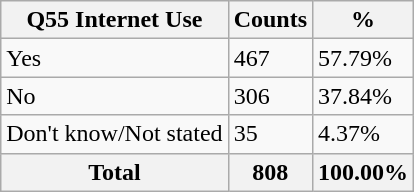<table class="wikitable sortable">
<tr>
<th>Q55 Internet Use</th>
<th>Counts</th>
<th>%</th>
</tr>
<tr>
<td>Yes</td>
<td>467</td>
<td>57.79%</td>
</tr>
<tr>
<td>No</td>
<td>306</td>
<td>37.84%</td>
</tr>
<tr>
<td>Don't know/Not stated</td>
<td>35</td>
<td>4.37%</td>
</tr>
<tr>
<th>Total</th>
<th>808</th>
<th>100.00%</th>
</tr>
</table>
